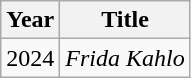<table class=wikitable>
<tr>
<th scope="col" style="max-width:4em;">Year</th>
<th scope="col" style="max-width:4em;">Title</th>
</tr>
<tr>
<td>2024</td>
<td><em>Frida Kahlo</em></td>
</tr>
</table>
